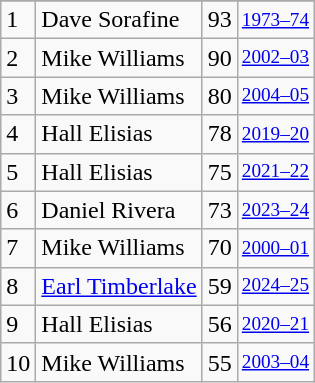<table class="wikitable">
<tr>
</tr>
<tr>
<td>1</td>
<td>Dave Sorafine</td>
<td>93</td>
<td style="font-size:80%;"><a href='#'>1973–74</a></td>
</tr>
<tr>
<td>2</td>
<td>Mike Williams</td>
<td>90</td>
<td style="font-size:80%;"><a href='#'>2002–03</a></td>
</tr>
<tr>
<td>3</td>
<td>Mike Williams</td>
<td>80</td>
<td style="font-size:80%;"><a href='#'>2004–05</a></td>
</tr>
<tr>
<td>4</td>
<td>Hall Elisias</td>
<td>78</td>
<td style="font-size:80%;"><a href='#'>2019–20</a></td>
</tr>
<tr>
<td>5</td>
<td>Hall Elisias</td>
<td>75</td>
<td style="font-size:80%;"><a href='#'>2021–22</a></td>
</tr>
<tr>
<td>6</td>
<td>Daniel Rivera</td>
<td>73</td>
<td style="font-size:80%;"><a href='#'>2023–24</a></td>
</tr>
<tr>
<td>7</td>
<td>Mike Williams</td>
<td>70</td>
<td style="font-size:80%;"><a href='#'>2000–01</a></td>
</tr>
<tr>
<td>8</td>
<td><a href='#'>Earl Timberlake</a></td>
<td>59</td>
<td style="font-size:80%;"><a href='#'>2024–25</a></td>
</tr>
<tr>
<td>9</td>
<td>Hall Elisias</td>
<td>56</td>
<td style="font-size:80%;"><a href='#'>2020–21</a></td>
</tr>
<tr>
<td>10</td>
<td>Mike Williams</td>
<td>55</td>
<td style="font-size:80%;"><a href='#'>2003–04</a></td>
</tr>
</table>
